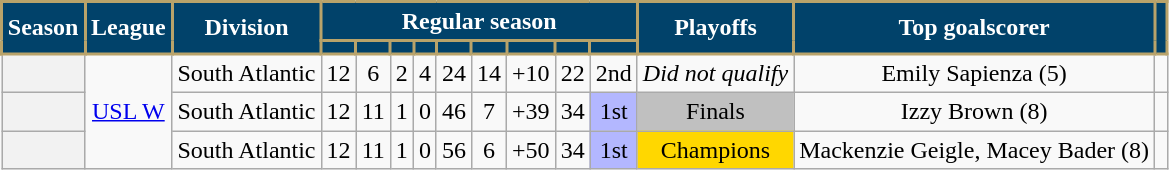<table class="wikitable" style="text-align:center;">
<tr>
<th rowspan=2 style="background-color:#01426A; color:#fff; border:2px solid #B9A36A;" scope="col">Season</th>
<th rowspan=2 style="background-color:#01426A; color:#fff; border:2px solid #B9A36A;" scope="col">League</th>
<th rowspan=2 style="background-color:#01426A; color:#fff; border:2px solid #B9A36A;" scope="col">Division</th>
<th colspan=9 style="background-color:#01426A; color:#fff; border:2px solid #B9A36A;" scope="colgroup">Regular season</th>
<th rowspan=2 style="background-color:#01426A; color:#fff; border:2px solid #B9A36A;" scope="col">Playoffs</th>
<th rowspan=2 style="background-color:#01426A; color:#fff; border:2px solid #B9A36A;" scope="col">Top goalscorer</th>
<th rowspan=2 style="background-color:#01426A; color:#fff; border:2px solid #B9A36A;" scope="col"></th>
</tr>
<tr>
<th style="background-color:#01426A; color:#fff; border:2px solid #B9A36A;" scope="col"></th>
<th style="background-color:#01426A; color:#fff; border:2px solid #B9A36A;" scope="col"></th>
<th style="background-color:#01426A; color:#fff; border:2px solid #B9A36A;" scope="col"></th>
<th style="background-color:#01426A; color:#fff; border:2px solid #B9A36A;" scope="col"></th>
<th style="background-color:#01426A; color:#fff; border:2px solid #B9A36A;" scope="col"></th>
<th style="background-color:#01426A; color:#fff; border:2px solid #B9A36A;" scope="col"></th>
<th style="background-color:#01426A; color:#fff; border:2px solid #B9A36A;" scope="col"></th>
<th style="background-color:#01426A; color:#fff; border:2px solid #B9A36A;" scope="col"></th>
<th style="background-color:#01426A; color:#fff; border:2px solid #B9A36A;" scope="col"></th>
</tr>
<tr>
<th scope="row"></th>
<td rowspan=3><a href='#'>USL W</a></td>
<td>South Atlantic</td>
<td>12</td>
<td>6</td>
<td>2</td>
<td>4</td>
<td>24</td>
<td>14</td>
<td>+10</td>
<td>22</td>
<td>2nd</td>
<td><em>Did not qualify</em></td>
<td>Emily Sapienza (5)</td>
<td></td>
</tr>
<tr>
<th scope="row"></th>
<td>South Atlantic</td>
<td>12</td>
<td>11</td>
<td>1</td>
<td>0</td>
<td>46</td>
<td>7</td>
<td>+39</td>
<td>34</td>
<td bgcolor="B3B7FF">1st</td>
<td bgcolor=silver>Finals</td>
<td>Izzy Brown (8)</td>
<td></td>
</tr>
<tr>
<th scope="row"></th>
<td>South Atlantic</td>
<td>12</td>
<td>11</td>
<td>1</td>
<td>0</td>
<td>56</td>
<td>6</td>
<td>+50</td>
<td>34</td>
<td bgcolor="B3B7FF">1st</td>
<td bgcolor=gold>Champions</td>
<td>Mackenzie Geigle, Macey Bader (8)</td>
<td></td>
</tr>
</table>
